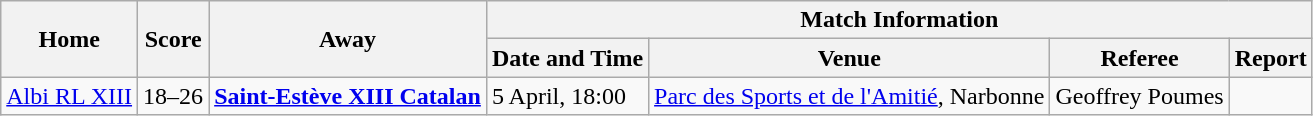<table class="wikitable defaultcenter col1left col3left">
<tr>
<th scope="col" rowspan=2>Home</th>
<th scope="col" rowspan=2>Score</th>
<th scope="col" rowspan=2>Away</th>
<th scope="col" colspan=4>Match Information</th>
</tr>
<tr>
<th scope="col">Date and Time</th>
<th scope="col">Venue</th>
<th scope="col">Referee</th>
<th scope="col">Report</th>
</tr>
<tr>
<td> <a href='#'>Albi RL XIII</a></td>
<td>18–26</td>
<td> <strong><a href='#'>Saint-Estève XIII Catalan</a></strong></td>
<td>5 April, 18:00</td>
<td><a href='#'>Parc des Sports et de l'Amitié</a>, Narbonne</td>
<td>Geoffrey Poumes</td>
<td></td>
</tr>
</table>
